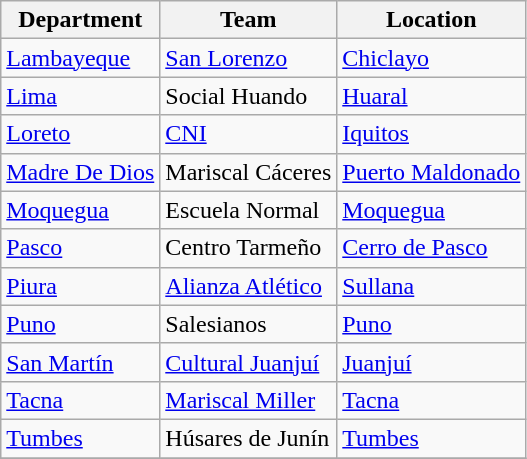<table class="wikitable">
<tr>
<th>Department</th>
<th>Team</th>
<th>Location</th>
</tr>
<tr>
<td><a href='#'>Lambayeque</a></td>
<td><a href='#'>San Lorenzo</a></td>
<td><a href='#'>Chiclayo</a></td>
</tr>
<tr>
<td><a href='#'>Lima</a></td>
<td>Social Huando</td>
<td><a href='#'>Huaral</a></td>
</tr>
<tr>
<td><a href='#'>Loreto</a></td>
<td><a href='#'>CNI</a></td>
<td><a href='#'>Iquitos</a></td>
</tr>
<tr>
<td><a href='#'>Madre De Dios</a></td>
<td>Mariscal Cáceres</td>
<td><a href='#'>Puerto Maldonado</a></td>
</tr>
<tr>
<td><a href='#'>Moquegua</a></td>
<td>Escuela Normal</td>
<td><a href='#'>Moquegua</a></td>
</tr>
<tr>
<td><a href='#'>Pasco</a></td>
<td>Centro Tarmeño</td>
<td><a href='#'>Cerro de Pasco</a></td>
</tr>
<tr>
<td><a href='#'>Piura</a></td>
<td><a href='#'>Alianza Atlético</a></td>
<td><a href='#'>Sullana</a></td>
</tr>
<tr>
<td><a href='#'>Puno</a></td>
<td>Salesianos</td>
<td><a href='#'>Puno</a></td>
</tr>
<tr>
<td><a href='#'>San Martín</a></td>
<td><a href='#'>Cultural Juanjuí</a></td>
<td><a href='#'>Juanjuí</a></td>
</tr>
<tr>
<td><a href='#'>Tacna</a></td>
<td><a href='#'>Mariscal Miller</a></td>
<td><a href='#'>Tacna</a></td>
</tr>
<tr>
<td><a href='#'>Tumbes</a></td>
<td>Húsares de Junín</td>
<td><a href='#'>Tumbes</a></td>
</tr>
<tr>
</tr>
</table>
